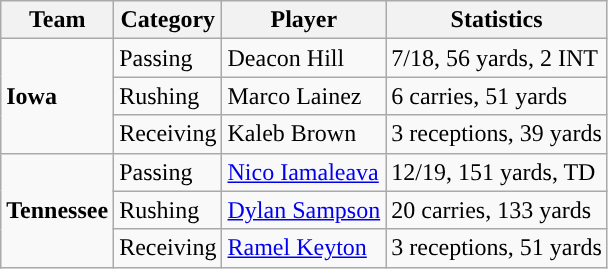<table class="wikitable" style="float: left;">
<tr>
<th>Team</th>
<th>Category</th>
<th>Player</th>
<th>Statistics</th>
</tr>
<tr>
<td rowspan=3><strong>Iowa</strong></td>
<td>Passing</td>
<td>Deacon Hill</td>
<td>7/18, 56 yards, 2 INT</td>
</tr>
<tr>
<td>Rushing</td>
<td>Marco Lainez</td>
<td>6 carries, 51 yards</td>
</tr>
<tr>
<td>Receiving</td>
<td>Kaleb Brown</td>
<td>3 receptions, 39 yards</td>
</tr>
<tr>
<td rowspan=3><strong>Tennessee</strong></td>
<td>Passing</td>
<td><a href='#'>Nico Iamaleava</a></td>
<td>12/19, 151 yards, TD</td>
</tr>
<tr>
<td>Rushing</td>
<td><a href='#'>Dylan Sampson</a></td>
<td>20 carries, 133 yards</td>
</tr>
<tr>
<td>Receiving</td>
<td><a href='#'>Ramel Keyton</a></td>
<td>3 receptions, 51 yards</td>
</tr>
</table>
